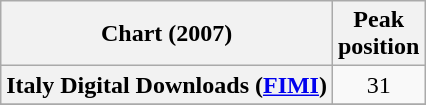<table class="wikitable sortable plainrowheaders" style="text-align:center;">
<tr>
<th>Chart (2007)</th>
<th>Peak<br>position</th>
</tr>
<tr>
<th scope="row">Italy Digital Downloads (<a href='#'>FIMI</a>)</th>
<td>31</td>
</tr>
<tr>
</tr>
</table>
